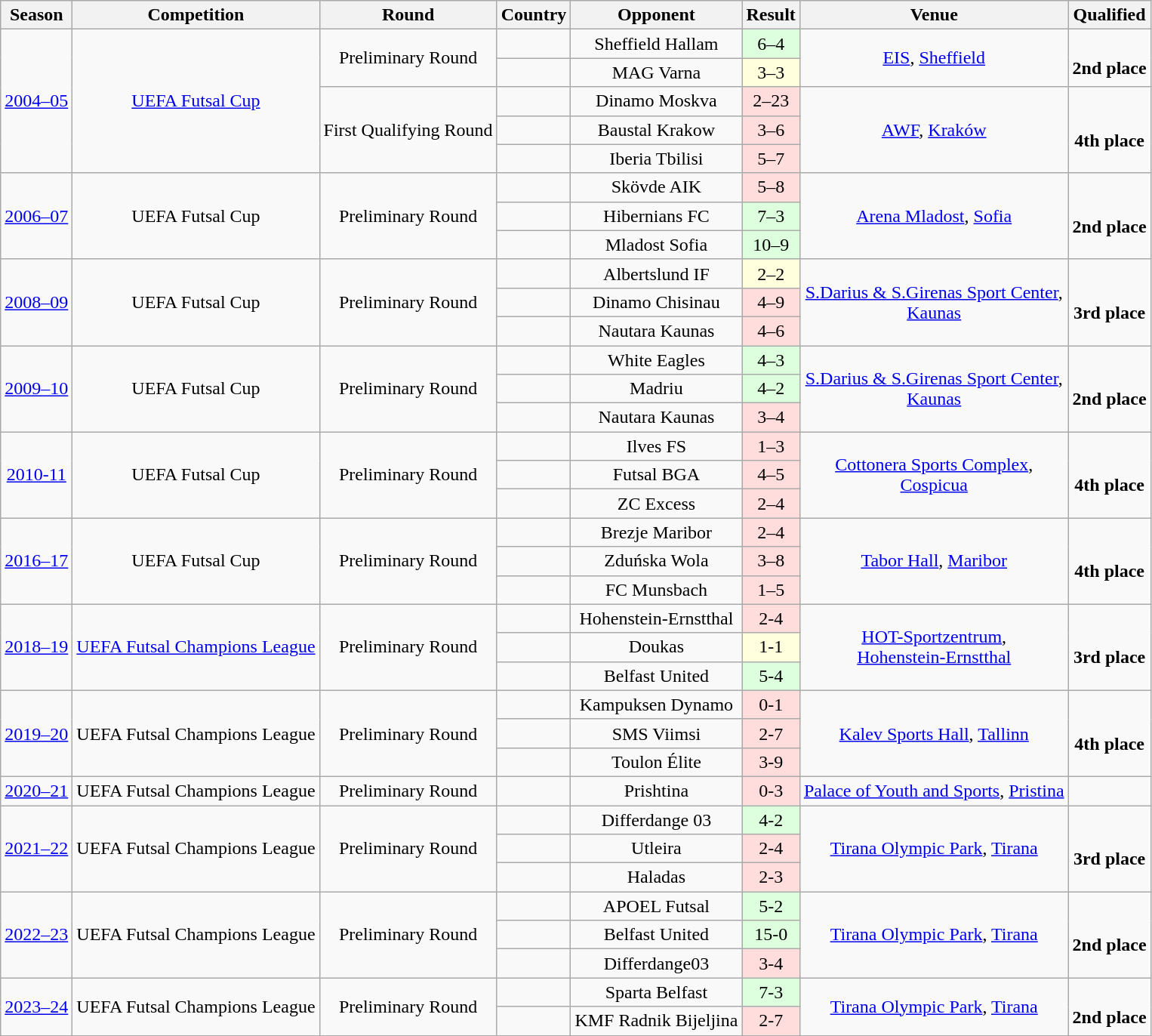<table class="wikitable" style="text-align:center;">
<tr>
<th>Season</th>
<th>Competition</th>
<th>Round</th>
<th>Country</th>
<th>Opponent</th>
<th>Result</th>
<th>Venue</th>
<th>Qualified</th>
</tr>
<tr>
<td rowspan=5><a href='#'>2004–05</a></td>
<td rowspan=5 align=center><a href='#'>UEFA Futsal Cup</a></td>
<td rowspan=2>Preliminary Round</td>
<td align=center></td>
<td>Sheffield Hallam</td>
<td style="background:#dfd;">6–4</td>
<td rowspan=2 align="center"><a href='#'>EIS</a>, <a href='#'>Sheffield</a></td>
<td rowspan=2 align="center"><br><strong>2nd place</strong></td>
</tr>
<tr>
<td align=center></td>
<td>MAG Varna</td>
<td style="background:#ffd;">3–3</td>
</tr>
<tr>
<td rowspan=3>First Qualifying Round</td>
<td align=center></td>
<td>Dinamo Moskva</td>
<td style="background:#fdd;">2–23</td>
<td rowspan=3 align="center"><a href='#'>AWF</a>, <a href='#'>Kraków</a></td>
<td rowspan=3 align="center"><br><strong>4th place</strong></td>
</tr>
<tr>
<td align=center></td>
<td>Baustal Krakow</td>
<td style="background:#fdd;">3–6</td>
</tr>
<tr>
<td align=center></td>
<td>Iberia Tbilisi</td>
<td style="background:#fdd;">5–7</td>
</tr>
<tr>
<td rowspan=3><a href='#'>2006–07</a></td>
<td rowspan=3 align=center>UEFA Futsal Cup</td>
<td rowspan=3>Preliminary Round</td>
<td align=center></td>
<td>Skövde AIK</td>
<td style="background:#fdd;">5–8</td>
<td rowspan=3 align="center"><a href='#'>Arena Mladost</a>, <a href='#'>Sofia</a></td>
<td rowspan=3 align="center"><br><strong>2nd place</strong></td>
</tr>
<tr>
<td align=center></td>
<td>Hibernians FC</td>
<td style="background:#dfd;">7–3</td>
</tr>
<tr>
<td align=center></td>
<td>Mladost Sofia</td>
<td style="background:#dfd;">10–9</td>
</tr>
<tr>
<td rowspan=3><a href='#'>2008–09</a></td>
<td rowspan=3 align=center>UEFA Futsal Cup</td>
<td rowspan=3>Preliminary Round</td>
<td align=center></td>
<td>Albertslund IF</td>
<td style="background:#ffd;">2–2</td>
<td rowspan=3 align="center"><a href='#'>S.Darius & S.Girenas Sport Center</a>,<br> <a href='#'>Kaunas</a></td>
<td rowspan=3 align="center"><br><strong>3rd place</strong></td>
</tr>
<tr>
<td align=center></td>
<td>Dinamo Chisinau</td>
<td style="background:#fdd;">4–9</td>
</tr>
<tr>
<td align=center></td>
<td>Nautara Kaunas</td>
<td style="background:#fdd;">4–6</td>
</tr>
<tr>
<td rowspan=3><a href='#'>2009–10</a></td>
<td rowspan=3 align=center>UEFA Futsal Cup</td>
<td rowspan=3>Preliminary Round</td>
<td align=center></td>
<td>White Eagles</td>
<td style="background:#dfd;">4–3</td>
<td rowspan=3 align="center"><a href='#'>S.Darius & S.Girenas Sport Center</a>,<br> <a href='#'>Kaunas</a></td>
<td rowspan=3 align="center"><br><strong>2nd place</strong></td>
</tr>
<tr>
<td align=center></td>
<td>Madriu</td>
<td style="background:#dfd;">4–2</td>
</tr>
<tr>
<td align=center></td>
<td>Nautara Kaunas</td>
<td style="background:#fdd;">3–4</td>
</tr>
<tr>
<td rowspan=3><a href='#'>2010-11</a></td>
<td rowspan=3 align=center>UEFA Futsal Cup</td>
<td rowspan=3>Preliminary Round</td>
<td align=center></td>
<td>Ilves FS</td>
<td style="background:#fdd;">1–3</td>
<td rowspan=3 align="center"><a href='#'>Cottonera Sports Complex</a>,<br><a href='#'>Cospicua</a></td>
<td rowspan=3 align="center"><br><strong>4th place</strong></td>
</tr>
<tr>
<td align=center></td>
<td>Futsal BGA</td>
<td style="background:#fdd;">4–5</td>
</tr>
<tr>
<td align=center></td>
<td>ZC Excess</td>
<td style="background:#fdd;">2–4</td>
</tr>
<tr>
<td rowspan=3><a href='#'>2016–17</a></td>
<td rowspan=3 align=center>UEFA Futsal Cup</td>
<td rowspan=3>Preliminary Round</td>
<td align=center></td>
<td>Brezje Maribor</td>
<td style="background:#fdd;">2–4</td>
<td rowspan=3 align="center"><a href='#'>Tabor Hall</a>, <a href='#'>Maribor</a></td>
<td rowspan=3 align="center"><br><strong>4th place</strong></td>
</tr>
<tr>
<td align=center></td>
<td>Zduńska Wola</td>
<td style="background:#fdd;">3–8</td>
</tr>
<tr>
<td align=center></td>
<td>FC Munsbach</td>
<td style="background:#fdd;">1–5</td>
</tr>
<tr>
<td rowspan="3"><a href='#'>2018–19</a></td>
<td rowspan="3"><a href='#'>UEFA Futsal Champions League</a></td>
<td rowspan=3>Preliminary Round</td>
<td align=center></td>
<td>Hohenstein-Ernstthal</td>
<td style="background:#fdd;">2-4</td>
<td rowspan=3 align="center"><a href='#'>HOT-Sportzentrum</a>,<br><a href='#'>Hohenstein-Ernstthal</a></td>
<td rowspan=3 align="center"><br><strong>3rd place</strong></td>
</tr>
<tr>
<td align=center></td>
<td>Doukas</td>
<td style="background:#ffd;">1-1</td>
</tr>
<tr>
<td align=center></td>
<td>Belfast United</td>
<td style="background:#dfd;">5-4</td>
</tr>
<tr>
<td rowspan="3"><a href='#'>2019–20</a></td>
<td rowspan="3">UEFA Futsal Champions League</td>
<td rowspan=3>Preliminary Round</td>
<td align=center></td>
<td>Kampuksen Dynamo</td>
<td style="background:#fdd;">0-1</td>
<td rowspan=3 align="center"><a href='#'>Kalev Sports Hall</a>, <a href='#'>Tallinn</a></td>
<td rowspan=3 align="center"><br><strong>4th place</strong></td>
</tr>
<tr>
<td align=center></td>
<td>SMS Viimsi</td>
<td style="background:#fdd;">2-7</td>
</tr>
<tr>
<td align=center></td>
<td>Toulon Élite</td>
<td style="background:#fdd;">3-9</td>
</tr>
<tr>
<td rowspan="1"><a href='#'>2020–21</a></td>
<td rowspan="1">UEFA Futsal Champions League</td>
<td>Preliminary Round</td>
<td align=center></td>
<td>Prishtina</td>
<td style="background:#fdd;">0-3</td>
<td><a href='#'>Palace of Youth and Sports</a>, <a href='#'>Pristina</a></td>
<td></td>
</tr>
<tr>
<td rowspan="3"><a href='#'>2021–22</a></td>
<td rowspan="3">UEFA Futsal Champions League</td>
<td rowspan=3>Preliminary Round</td>
<td align=center></td>
<td>Differdange 03</td>
<td style="background:#dfd;">4-2</td>
<td rowspan=3 align="center"><a href='#'>Tirana Olympic Park</a>, <a href='#'>Tirana</a></td>
<td rowspan=3 align="center"><br><strong>3rd place</strong></td>
</tr>
<tr>
<td align=center></td>
<td>Utleira</td>
<td style="background:#fdd;">2-4</td>
</tr>
<tr>
<td align=center></td>
<td>Haladas</td>
<td style="background:#fdd;">2-3</td>
</tr>
<tr>
<td rowspan="3"><a href='#'>2022–23</a></td>
<td rowspan="3">UEFA Futsal Champions League</td>
<td rowspan=3>Preliminary Round</td>
<td align=center></td>
<td>APOEL Futsal</td>
<td style="background:#dfd;">5-2</td>
<td rowspan=3 align="center"><a href='#'>Tirana Olympic Park</a>, <a href='#'>Tirana</a></td>
<td rowspan=3 align="center"><br><strong>2nd place</strong></td>
</tr>
<tr>
<td align=center></td>
<td>Belfast United</td>
<td style="background:#dfd;">15-0</td>
</tr>
<tr>
<td align=center></td>
<td>Differdange03</td>
<td style="background:#fdd;">3-4</td>
</tr>
<tr>
<td rowspan="2"><a href='#'>2023–24</a></td>
<td rowspan="2">UEFA Futsal Champions League</td>
<td rowspan=2>Preliminary Round</td>
<td align=center></td>
<td>Sparta Belfast</td>
<td style="background:#dfd;">7-3</td>
<td rowspan=2 align="center"><a href='#'>Tirana Olympic Park</a>, <a href='#'>Tirana</a></td>
<td rowspan=2 align="center"><br><strong>2nd place</strong></td>
</tr>
<tr>
<td align=center></td>
<td>KMF Radnik Bijeljina</td>
<td style="background:#fdd;">2-7</td>
</tr>
</table>
